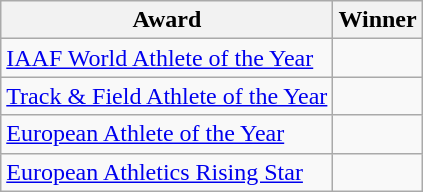<table class="wikitable sortable" style="text-align: left;">
<tr>
<th>Award</th>
<th>Winner</th>
</tr>
<tr>
<td><a href='#'>IAAF World Athlete of the Year</a></td>
<td></td>
</tr>
<tr>
<td><a href='#'>Track & Field Athlete of the Year</a></td>
<td></td>
</tr>
<tr>
<td><a href='#'>European Athlete of the Year</a></td>
<td></td>
</tr>
<tr>
<td><a href='#'>European Athletics Rising Star</a></td>
<td></td>
</tr>
</table>
